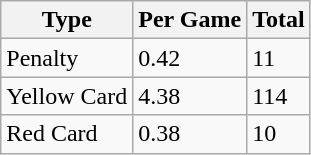<table class="wikitable">
<tr>
<th>Type</th>
<th>Per Game</th>
<th>Total</th>
</tr>
<tr>
<td>Penalty</td>
<td>0.42</td>
<td>11</td>
</tr>
<tr>
<td>Yellow Card</td>
<td>4.38</td>
<td>114</td>
</tr>
<tr>
<td>Red Card</td>
<td>0.38</td>
<td>10</td>
</tr>
</table>
